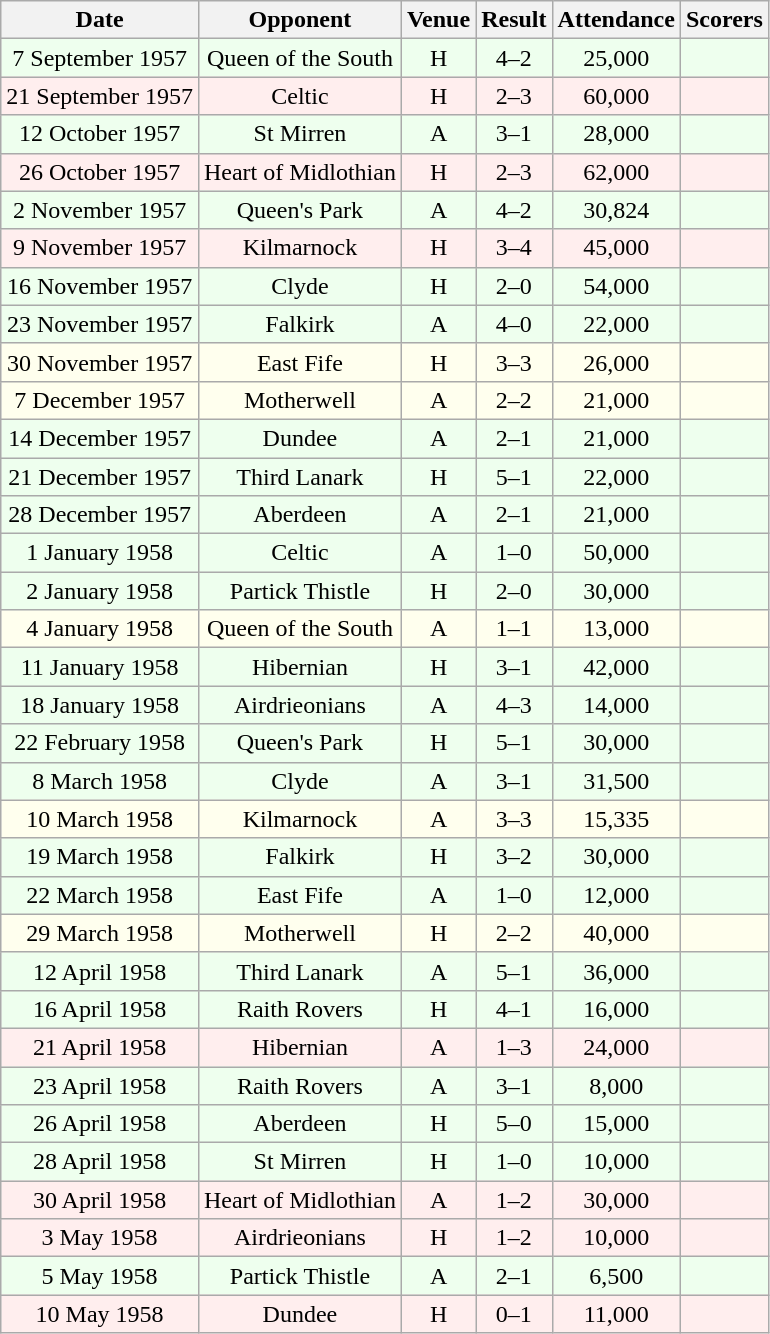<table class="wikitable sortable" style="font-size:100%; text-align:center">
<tr>
<th>Date</th>
<th>Opponent</th>
<th>Venue</th>
<th>Result</th>
<th>Attendance</th>
<th>Scorers</th>
</tr>
<tr bgcolor = "#EEFFEE">
<td>7 September 1957</td>
<td>Queen of the South</td>
<td>H</td>
<td>4–2</td>
<td>25,000</td>
<td></td>
</tr>
<tr bgcolor = "#FFEEEE">
<td>21 September 1957</td>
<td>Celtic</td>
<td>H</td>
<td>2–3</td>
<td>60,000</td>
<td></td>
</tr>
<tr bgcolor = "#EEFFEE">
<td>12 October 1957</td>
<td>St Mirren</td>
<td>A</td>
<td>3–1</td>
<td>28,000</td>
<td></td>
</tr>
<tr bgcolor = "#FFEEEE">
<td>26 October 1957</td>
<td>Heart of Midlothian</td>
<td>H</td>
<td>2–3</td>
<td>62,000</td>
<td></td>
</tr>
<tr bgcolor = "#EEFFEE">
<td>2 November 1957</td>
<td>Queen's Park</td>
<td>A</td>
<td>4–2</td>
<td>30,824</td>
<td></td>
</tr>
<tr bgcolor = "#FFEEEE">
<td>9 November 1957</td>
<td>Kilmarnock</td>
<td>H</td>
<td>3–4</td>
<td>45,000</td>
<td></td>
</tr>
<tr bgcolor = "#EEFFEE">
<td>16 November 1957</td>
<td>Clyde</td>
<td>H</td>
<td>2–0</td>
<td>54,000</td>
<td></td>
</tr>
<tr bgcolor = "#EEFFEE">
<td>23 November 1957</td>
<td>Falkirk</td>
<td>A</td>
<td>4–0</td>
<td>22,000</td>
<td></td>
</tr>
<tr bgcolor = "#FFFFEE">
<td>30 November 1957</td>
<td>East Fife</td>
<td>H</td>
<td>3–3</td>
<td>26,000</td>
<td></td>
</tr>
<tr bgcolor = "#FFFFEE">
<td>7 December 1957</td>
<td>Motherwell</td>
<td>A</td>
<td>2–2</td>
<td>21,000</td>
<td></td>
</tr>
<tr bgcolor = "#EEFFEE">
<td>14 December 1957</td>
<td>Dundee</td>
<td>A</td>
<td>2–1</td>
<td>21,000</td>
<td></td>
</tr>
<tr bgcolor = "#EEFFEE">
<td>21 December 1957</td>
<td>Third Lanark</td>
<td>H</td>
<td>5–1</td>
<td>22,000</td>
<td></td>
</tr>
<tr bgcolor = "#EEFFEE">
<td>28 December 1957</td>
<td>Aberdeen</td>
<td>A</td>
<td>2–1</td>
<td>21,000</td>
<td></td>
</tr>
<tr bgcolor = "#EEFFEE">
<td>1 January 1958</td>
<td>Celtic</td>
<td>A</td>
<td>1–0</td>
<td>50,000</td>
<td></td>
</tr>
<tr bgcolor = "#EEFFEE">
<td>2 January 1958</td>
<td>Partick Thistle</td>
<td>H</td>
<td>2–0</td>
<td>30,000</td>
<td></td>
</tr>
<tr bgcolor = "#FFFFEE">
<td>4 January 1958</td>
<td>Queen of the South</td>
<td>A</td>
<td>1–1</td>
<td>13,000</td>
<td></td>
</tr>
<tr bgcolor = "#EEFFEE">
<td>11 January 1958</td>
<td>Hibernian</td>
<td>H</td>
<td>3–1</td>
<td>42,000</td>
<td></td>
</tr>
<tr bgcolor = "#EEFFEE">
<td>18 January 1958</td>
<td>Airdrieonians</td>
<td>A</td>
<td>4–3</td>
<td>14,000</td>
<td></td>
</tr>
<tr bgcolor = "#EEFFEE">
<td>22 February 1958</td>
<td>Queen's Park</td>
<td>H</td>
<td>5–1</td>
<td>30,000</td>
<td></td>
</tr>
<tr bgcolor = "#EEFFEE">
<td>8 March 1958</td>
<td>Clyde</td>
<td>A</td>
<td>3–1</td>
<td>31,500</td>
<td></td>
</tr>
<tr bgcolor = "#FFFFEE">
<td>10 March 1958</td>
<td>Kilmarnock</td>
<td>A</td>
<td>3–3</td>
<td>15,335</td>
<td></td>
</tr>
<tr bgcolor = "#EEFFEE">
<td>19 March 1958</td>
<td>Falkirk</td>
<td>H</td>
<td>3–2</td>
<td>30,000</td>
<td></td>
</tr>
<tr bgcolor = "#EEFFEE">
<td>22 March 1958</td>
<td>East Fife</td>
<td>A</td>
<td>1–0</td>
<td>12,000</td>
<td></td>
</tr>
<tr bgcolor = "#FFFFEE">
<td>29 March 1958</td>
<td>Motherwell</td>
<td>H</td>
<td>2–2</td>
<td>40,000</td>
<td></td>
</tr>
<tr bgcolor = "#EEFFEE">
<td>12 April 1958</td>
<td>Third Lanark</td>
<td>A</td>
<td>5–1</td>
<td>36,000</td>
<td></td>
</tr>
<tr bgcolor = "#EEFFEE">
<td>16 April 1958</td>
<td>Raith Rovers</td>
<td>H</td>
<td>4–1</td>
<td>16,000</td>
<td></td>
</tr>
<tr bgcolor = "#FFEEEE">
<td>21 April 1958</td>
<td>Hibernian</td>
<td>A</td>
<td>1–3</td>
<td>24,000</td>
<td></td>
</tr>
<tr bgcolor = "#EEFFEE">
<td>23 April 1958</td>
<td>Raith Rovers</td>
<td>A</td>
<td>3–1</td>
<td>8,000</td>
<td></td>
</tr>
<tr bgcolor = "#EEFFEE">
<td>26 April 1958</td>
<td>Aberdeen</td>
<td>H</td>
<td>5–0</td>
<td>15,000</td>
<td></td>
</tr>
<tr bgcolor = "#EEFFEE">
<td>28 April 1958</td>
<td>St Mirren</td>
<td>H</td>
<td>1–0</td>
<td>10,000</td>
<td></td>
</tr>
<tr bgcolor = "#FFEEEE">
<td>30 April 1958</td>
<td>Heart of Midlothian</td>
<td>A</td>
<td>1–2</td>
<td>30,000</td>
<td></td>
</tr>
<tr bgcolor = "#FFEEEE">
<td>3 May 1958</td>
<td>Airdrieonians</td>
<td>H</td>
<td>1–2</td>
<td>10,000</td>
<td></td>
</tr>
<tr bgcolor = "#EEFFEE">
<td>5 May 1958</td>
<td>Partick Thistle</td>
<td>A</td>
<td>2–1</td>
<td>6,500</td>
<td></td>
</tr>
<tr bgcolor = "#FFEEEE">
<td>10 May 1958</td>
<td>Dundee</td>
<td>H</td>
<td>0–1</td>
<td>11,000</td>
<td></td>
</tr>
</table>
